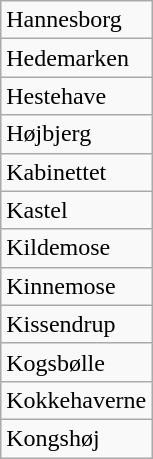<table class="wikitable" style="float:left; margin-right:1em">
<tr>
<td>Hannesborg</td>
</tr>
<tr>
<td>Hedemarken</td>
</tr>
<tr>
<td>Hestehave</td>
</tr>
<tr>
<td>Højbjerg</td>
</tr>
<tr>
<td>Kabinettet</td>
</tr>
<tr>
<td>Kastel</td>
</tr>
<tr>
<td>Kildemose</td>
</tr>
<tr>
<td>Kinnemose</td>
</tr>
<tr>
<td>Kissendrup</td>
</tr>
<tr>
<td>Kogsbølle</td>
</tr>
<tr>
<td>Kokkehaverne</td>
</tr>
<tr>
<td>Kongshøj</td>
</tr>
</table>
